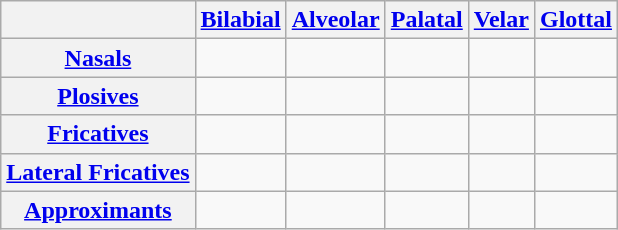<table class="wikitable" style="text-align: center;">
<tr>
<th></th>
<th><a href='#'>Bilabial</a></th>
<th><a href='#'>Alveolar</a></th>
<th><a href='#'>Palatal</a></th>
<th><a href='#'>Velar</a></th>
<th><a href='#'>Glottal</a></th>
</tr>
<tr>
<th><a href='#'>Nasals</a></th>
<td> </td>
<td> </td>
<td></td>
<td> </td>
<td></td>
</tr>
<tr>
<th><a href='#'>Plosives</a></th>
<td>  </td>
<td>  </td>
<td></td>
<td> </td>
<td></td>
</tr>
<tr>
<th><a href='#'>Fricatives</a></th>
<td></td>
<td> </td>
<td></td>
<td> </td>
<td></td>
</tr>
<tr>
<th><a href='#'>Lateral Fricatives</a></th>
<td></td>
<td></td>
<td></td>
<td></td>
<td></td>
</tr>
<tr>
<th><a href='#'>Approximants</a></th>
<td></td>
<td></td>
<td></td>
<td></td>
<td></td>
</tr>
</table>
